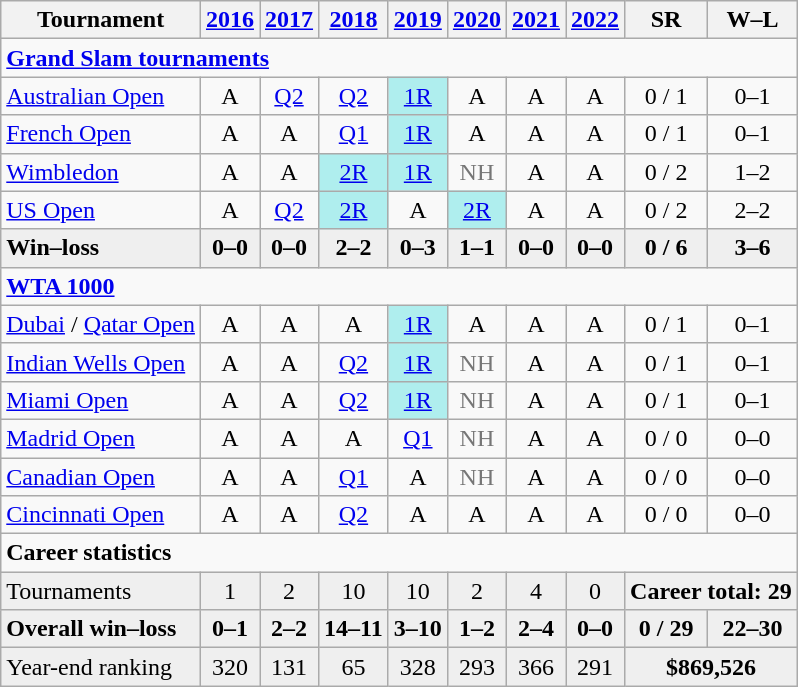<table class=wikitable style=text-align:center>
<tr>
<th>Tournament</th>
<th><a href='#'>2016</a></th>
<th><a href='#'>2017</a></th>
<th><a href='#'>2018</a></th>
<th><a href='#'>2019</a></th>
<th><a href='#'>2020</a></th>
<th><a href='#'>2021</a></th>
<th><a href='#'>2022</a></th>
<th>SR</th>
<th>W–L</th>
</tr>
<tr>
<td colspan="11" align="left"><strong><a href='#'>Grand Slam tournaments</a></strong></td>
</tr>
<tr>
<td align=left><a href='#'>Australian Open</a></td>
<td>A</td>
<td><a href='#'>Q2</a></td>
<td><a href='#'>Q2</a></td>
<td bgcolor=afeeee><a href='#'>1R</a></td>
<td>A</td>
<td>A</td>
<td>A</td>
<td>0 / 1</td>
<td>0–1</td>
</tr>
<tr>
<td align=left><a href='#'>French Open</a></td>
<td>A</td>
<td>A</td>
<td><a href='#'>Q1</a></td>
<td bgcolor=afeeee><a href='#'>1R</a></td>
<td>A</td>
<td>A</td>
<td>A</td>
<td>0 / 1</td>
<td>0–1</td>
</tr>
<tr>
<td align=left><a href='#'>Wimbledon</a></td>
<td>A</td>
<td>A</td>
<td bgcolor=afeeee><a href='#'>2R</a></td>
<td bgcolor=afeeee><a href='#'>1R</a></td>
<td style=color:#767676>NH</td>
<td>A</td>
<td>A</td>
<td>0 / 2</td>
<td>1–2</td>
</tr>
<tr>
<td align=left><a href='#'>US Open</a></td>
<td>A</td>
<td><a href='#'>Q2</a></td>
<td bgcolor=afeeee><a href='#'>2R</a></td>
<td>A</td>
<td bgcolor=afeeee><a href='#'>2R</a></td>
<td>A</td>
<td>A</td>
<td>0 / 2</td>
<td>2–2</td>
</tr>
<tr style=background:#efefef;font-weight:bold>
<td align=left>Win–loss</td>
<td>0–0</td>
<td>0–0</td>
<td>2–2</td>
<td>0–3</td>
<td>1–1</td>
<td>0–0</td>
<td>0–0</td>
<td>0 / 6</td>
<td>3–6</td>
</tr>
<tr>
<td colspan="11" align="left"><strong><a href='#'>WTA 1000</a></strong></td>
</tr>
<tr>
<td align="left"><a href='#'>Dubai</a> / <a href='#'>Qatar Open</a></td>
<td>A</td>
<td>A</td>
<td>A</td>
<td bgcolor="afeeee"><a href='#'>1R</a></td>
<td>A</td>
<td>A</td>
<td>A</td>
<td>0 / 1</td>
<td>0–1</td>
</tr>
<tr>
<td align=left><a href='#'>Indian Wells Open</a></td>
<td>A</td>
<td>A</td>
<td><a href='#'>Q2</a></td>
<td bgcolor=afeeee><a href='#'>1R</a></td>
<td style=color:#767676>NH</td>
<td>A</td>
<td>A</td>
<td>0 / 1</td>
<td>0–1</td>
</tr>
<tr>
<td align=left><a href='#'>Miami Open</a></td>
<td>A</td>
<td>A</td>
<td><a href='#'>Q2</a></td>
<td bgcolor=afeeee><a href='#'>1R</a></td>
<td style=color:#767676>NH</td>
<td>A</td>
<td>A</td>
<td>0 / 1</td>
<td>0–1</td>
</tr>
<tr>
<td align=left><a href='#'>Madrid Open</a></td>
<td>A</td>
<td>A</td>
<td>A</td>
<td><a href='#'>Q1</a></td>
<td style=color:#767676>NH</td>
<td>A</td>
<td>A</td>
<td>0 / 0</td>
<td>0–0</td>
</tr>
<tr>
<td align=left><a href='#'>Canadian Open</a></td>
<td>A</td>
<td>A</td>
<td><a href='#'>Q1</a></td>
<td>A</td>
<td style=color:#767676>NH</td>
<td>A</td>
<td>A</td>
<td>0 / 0</td>
<td>0–0</td>
</tr>
<tr>
<td align=left><a href='#'>Cincinnati Open</a></td>
<td>A</td>
<td>A</td>
<td><a href='#'>Q2</a></td>
<td>A</td>
<td>A</td>
<td>A</td>
<td>A</td>
<td>0 / 0</td>
<td>0–0</td>
</tr>
<tr>
<td colspan="11" align="left"><strong>Career statistics</strong></td>
</tr>
<tr style="background:#efefef">
<td align="left">Tournaments</td>
<td>1</td>
<td>2</td>
<td>10</td>
<td>10</td>
<td>2</td>
<td>4</td>
<td>0</td>
<td colspan="3"><strong>Career total: 29</strong></td>
</tr>
<tr style="background:#efefef;font-weight:bold">
<td align="left">Overall win–loss</td>
<td>0–1</td>
<td>2–2</td>
<td>14–11</td>
<td>3–10</td>
<td>1–2</td>
<td>2–4</td>
<td>0–0</td>
<td>0 / 29</td>
<td>22–30</td>
</tr>
<tr style="background:#efefef">
<td align="left">Year-end ranking</td>
<td>320</td>
<td>131</td>
<td>65</td>
<td>328</td>
<td>293</td>
<td>366</td>
<td>291</td>
<td colspan="3"><strong>$869,526</strong></td>
</tr>
</table>
